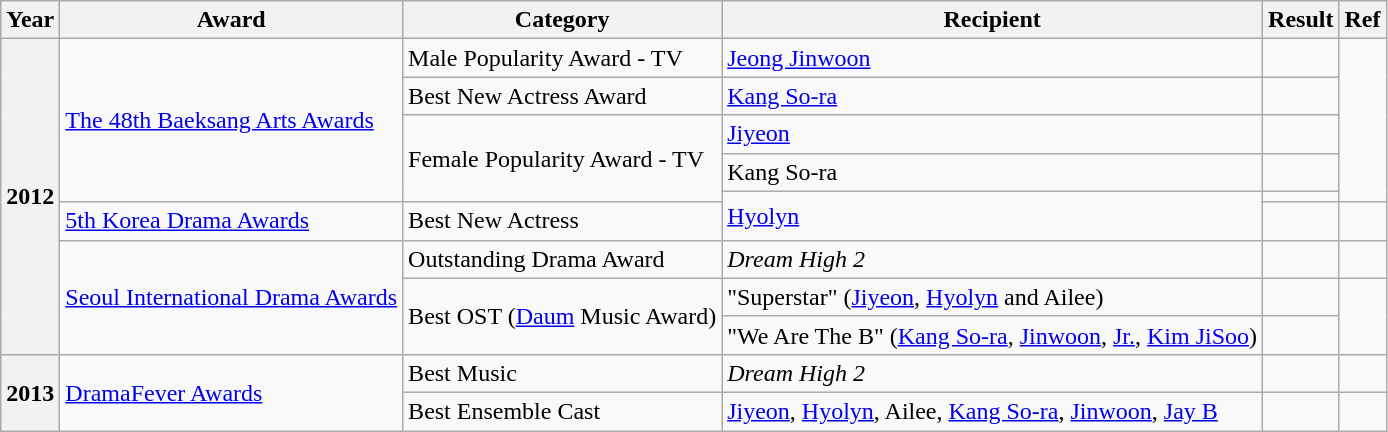<table class="wikitable">
<tr>
<th>Year</th>
<th>Award</th>
<th>Category</th>
<th>Recipient</th>
<th>Result</th>
<th>Ref</th>
</tr>
<tr>
<th rowspan="9">2012</th>
<td rowspan="5"><a href='#'>The 48th Baeksang Arts Awards</a></td>
<td>Male Popularity Award - TV</td>
<td><a href='#'>Jeong Jinwoon</a></td>
<td></td>
<td rowspan="5"></td>
</tr>
<tr>
<td>Best New Actress Award</td>
<td><a href='#'>Kang So-ra</a></td>
<td></td>
</tr>
<tr>
<td rowspan="3">Female Popularity Award - TV</td>
<td><a href='#'>Jiyeon</a></td>
<td></td>
</tr>
<tr>
<td>Kang So-ra</td>
<td></td>
</tr>
<tr>
<td rowspan="2"><a href='#'>Hyolyn</a></td>
<td></td>
</tr>
<tr>
<td><a href='#'>5th Korea Drama Awards</a></td>
<td>Best New Actress</td>
<td></td>
<td></td>
</tr>
<tr>
<td rowspan="3"><a href='#'>Seoul International Drama Awards</a></td>
<td>Outstanding Drama Award</td>
<td><em>Dream High 2</em></td>
<td></td>
<td></td>
</tr>
<tr>
<td rowspan="2">Best OST (<a href='#'>Daum</a> Music Award)</td>
<td>"Superstar" (<a href='#'>Jiyeon</a>, <a href='#'>Hyolyn</a> and Ailee)</td>
<td></td>
<td rowspan="2"></td>
</tr>
<tr>
<td>"We Are The B" (<a href='#'>Kang So-ra</a>, <a href='#'>Jinwoon</a>, <a href='#'>Jr.</a>, <a href='#'>Kim JiSoo</a>)</td>
<td></td>
</tr>
<tr>
<th rowspan="2">2013</th>
<td rowspan="2"><a href='#'>DramaFever Awards</a></td>
<td>Best Music</td>
<td><em>Dream High 2</em></td>
<td></td>
<td></td>
</tr>
<tr>
<td>Best Ensemble Cast</td>
<td><a href='#'>Jiyeon</a>, <a href='#'>Hyolyn</a>, Ailee, <a href='#'>Kang So-ra</a>, <a href='#'>Jinwoon</a>, <a href='#'>Jay B</a></td>
<td></td>
<td></td>
</tr>
</table>
